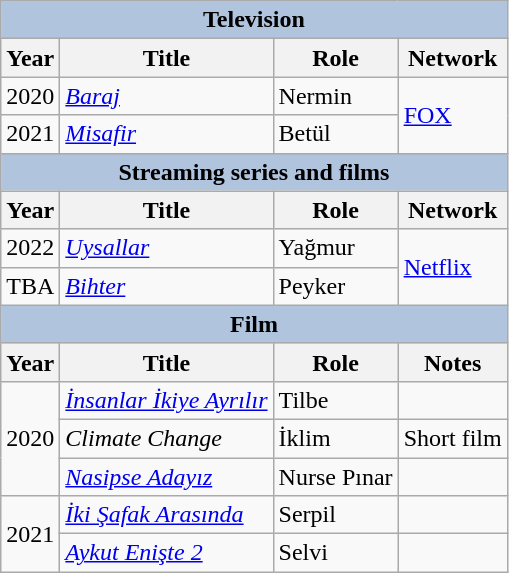<table class="wikitable">
<tr>
<th colspan="4" style="background:LightSteelBlue">Television</th>
</tr>
<tr>
<th>Year</th>
<th>Title</th>
<th>Role</th>
<th>Network</th>
</tr>
<tr>
<td>2020</td>
<td><em><a href='#'>Baraj</a></em></td>
<td>Nermin</td>
<td rowspan="2"><a href='#'>FOX</a></td>
</tr>
<tr>
<td>2021</td>
<td><em><a href='#'>Misafir</a></em></td>
<td>Betül</td>
</tr>
<tr>
<th colspan="4" style="background:LightSteelBlue">Streaming series and films</th>
</tr>
<tr>
<th>Year</th>
<th>Title</th>
<th>Role</th>
<th>Network</th>
</tr>
<tr>
<td>2022</td>
<td><em><a href='#'>Uysallar</a></em></td>
<td>Yağmur</td>
<td rowspan="2"><a href='#'>Netflix</a></td>
</tr>
<tr>
<td>TBA</td>
<td><em><a href='#'>Bihter</a></em></td>
<td>Peyker</td>
</tr>
<tr>
<th colspan="4" style="background:LightSteelBlue">Film</th>
</tr>
<tr>
<th>Year</th>
<th>Title</th>
<th>Role</th>
<th>Notes</th>
</tr>
<tr>
<td rowspan="3">2020</td>
<td><em><a href='#'>İnsanlar İkiye Ayrılır</a></em></td>
<td>Tilbe</td>
<td></td>
</tr>
<tr>
<td><em>Climate Change</em></td>
<td>İklim</td>
<td>Short film</td>
</tr>
<tr>
<td><em><a href='#'>Nasipse Adayız</a></em></td>
<td>Nurse Pınar</td>
<td></td>
</tr>
<tr>
<td rowspan="2">2021</td>
<td><em><a href='#'>İki Şafak Arasında</a></em></td>
<td>Serpil</td>
<td></td>
</tr>
<tr>
<td><em><a href='#'>Aykut Enişte 2</a></em></td>
<td>Selvi</td>
<td></td>
</tr>
</table>
